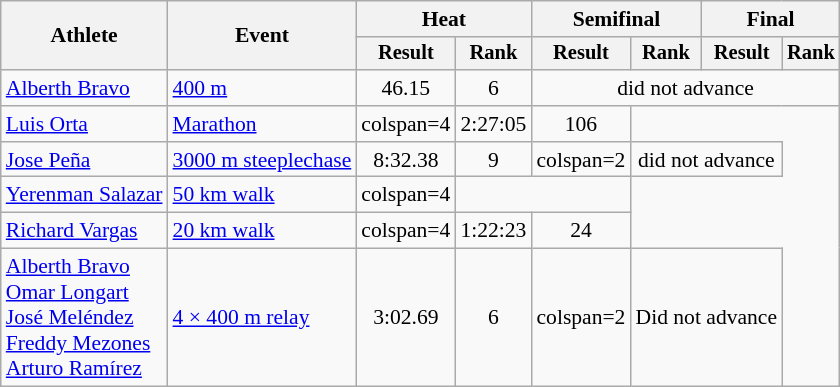<table class="wikitable" style="font-size:90%">
<tr>
<th rowspan="2">Athlete</th>
<th rowspan="2">Event</th>
<th colspan="2">Heat</th>
<th colspan="2">Semifinal</th>
<th colspan="2">Final</th>
</tr>
<tr style="font-size:95%">
<th>Result</th>
<th>Rank</th>
<th>Result</th>
<th>Rank</th>
<th>Result</th>
<th>Rank</th>
</tr>
<tr align=center>
<td align=left><a href='#'>Alberth Bravo</a></td>
<td align=left><a href='#'>400 m</a></td>
<td>46.15</td>
<td>6</td>
<td colspan=4>did not advance</td>
</tr>
<tr align=center>
<td align=left><a href='#'>Luis Orta</a></td>
<td align=left><a href='#'>Marathon</a></td>
<td>colspan=4 </td>
<td>2:27:05</td>
<td>106</td>
</tr>
<tr align=center>
<td align=left><a href='#'>Jose Peña</a></td>
<td align=left><a href='#'>3000 m steeplechase</a></td>
<td>8:32.38</td>
<td>9</td>
<td>colspan=2 </td>
<td colspan=2>did not advance</td>
</tr>
<tr align=center>
<td align=left><a href='#'>Yerenman Salazar</a></td>
<td align=left><a href='#'>50 km walk</a></td>
<td>colspan=4 </td>
<td colspan=2></td>
</tr>
<tr align=center>
<td align=left><a href='#'>Richard Vargas</a></td>
<td align=left><a href='#'>20 km walk</a></td>
<td>colspan=4 </td>
<td>1:22:23</td>
<td>24</td>
</tr>
<tr align="center">
<td align=left><a href='#'>Alberth Bravo</a><br><a href='#'>Omar Longart</a><br><a href='#'>José Meléndez</a><br><a href='#'>Freddy Mezones</a><br><a href='#'>Arturo Ramírez</a></td>
<td align=left><a href='#'>4 × 400 m relay</a></td>
<td>3:02.69</td>
<td>6</td>
<td>colspan=2 </td>
<td colspan="2">Did not advance</td>
</tr>
</table>
